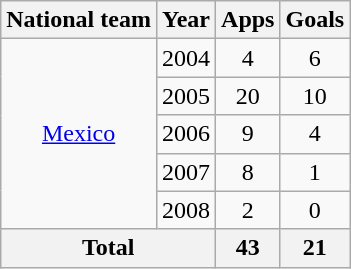<table class="wikitable" style="text-align: center;">
<tr>
<th>National team</th>
<th>Year</th>
<th>Apps</th>
<th>Goals</th>
</tr>
<tr>
<td rowspan="5" valign="center"><a href='#'>Mexico</a></td>
<td>2004</td>
<td>4</td>
<td>6</td>
</tr>
<tr>
<td>2005</td>
<td>20</td>
<td>10</td>
</tr>
<tr>
<td>2006</td>
<td>9</td>
<td>4</td>
</tr>
<tr>
<td>2007</td>
<td>8</td>
<td>1</td>
</tr>
<tr>
<td>2008</td>
<td>2</td>
<td>0</td>
</tr>
<tr>
<th colspan="2">Total</th>
<th>43</th>
<th>21</th>
</tr>
</table>
